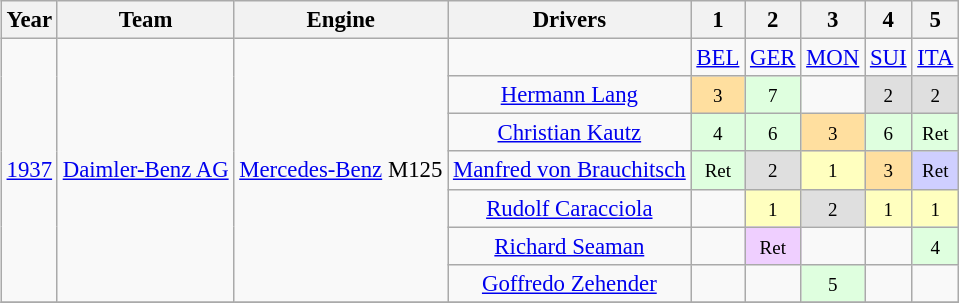<table>
<tr valign="top">
<td><br><table class="wikitable" style="text-align:center; font-size:95%">
<tr>
<th>Year</th>
<th>Team</th>
<th>Engine</th>
<th>Drivers</th>
<th>1</th>
<th>2</th>
<th>3</th>
<th>4</th>
<th>5</th>
</tr>
<tr>
<td rowspan="7"><a href='#'>1937</a></td>
<td rowspan="7"><a href='#'>Daimler-Benz AG</a></td>
<td rowspan="7"><a href='#'>Mercedes-Benz</a> M125</td>
<td></td>
<td><a href='#'>BEL</a></td>
<td><a href='#'>GER</a></td>
<td><a href='#'>MON</a></td>
<td><a href='#'>SUI</a></td>
<td><a href='#'>ITA</a></td>
</tr>
<tr>
<td><a href='#'>Hermann Lang</a></td>
<td style="background:#FFDF9F;"><small>3</small></td>
<td style="background:#dfffdf;"><small>7</small></td>
<td></td>
<td style="background:#DFDFDF;"><small>2</small></td>
<td style="background:#DFDFDF;"><small>2</small></td>
</tr>
<tr>
<td><a href='#'>Christian Kautz</a></td>
<td style="background:#dfffdf;"><small>4</small></td>
<td style="background:#dfffdf;"><small>6</small></td>
<td style="background:#FFDF9F;"><small>3</small></td>
<td style="background:#dfffdf;"><small>6</small></td>
<td style="background:#dfffdf;"><small>Ret</small></td>
</tr>
<tr>
<td><a href='#'>Manfred von Brauchitsch</a></td>
<td style="background:#dfffdf;"><small>Ret</small></td>
<td style="background:#DFDFDF;"><small>2</small></td>
<td style="background:#FFFFBF;"><small>1</small></td>
<td style="background:#FFDF9F;"><small>3</small></td>
<td style="background:#cfcfff;"><small>Ret</small></td>
</tr>
<tr>
<td><a href='#'>Rudolf Caracciola</a></td>
<td></td>
<td style="background:#FFFFBF;"><small>1</small></td>
<td style="background:#DFDFDF;"><small>2</small></td>
<td style="background:#FFFFBF;"><small>1</small></td>
<td style="background:#FFFFBF;"><small>1</small></td>
</tr>
<tr>
<td><a href='#'>Richard Seaman</a></td>
<td></td>
<td style="background:#efcfff;"><small>Ret</small></td>
<td></td>
<td></td>
<td style="background:#dfffdf;"><small>4</small></td>
</tr>
<tr>
<td><a href='#'>Goffredo Zehender</a></td>
<td></td>
<td></td>
<td style="background:#dfffdf;"><small>5</small></td>
<td></td>
<td></td>
</tr>
<tr>
</tr>
</table>
</td>
<td valign="top"><br></td>
</tr>
</table>
